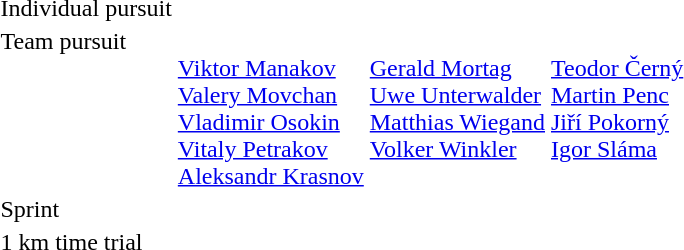<table>
<tr>
<td>Individual pursuit<br></td>
<td></td>
<td></td>
<td></td>
</tr>
<tr valign="top">
<td>Team pursuit<br></td>
<td><br><a href='#'>Viktor Manakov</a><br><a href='#'>Valery Movchan</a><br><a href='#'>Vladimir Osokin</a><br><a href='#'>Vitaly Petrakov</a><br><a href='#'>Aleksandr Krasnov</a></td>
<td><br><a href='#'>Gerald Mortag</a><br><a href='#'>Uwe Unterwalder</a><br><a href='#'>Matthias Wiegand</a><br><a href='#'>Volker Winkler</a></td>
<td><br><a href='#'>Teodor Černý</a><br><a href='#'>Martin Penc</a><br><a href='#'>Jiří Pokorný</a><br><a href='#'>Igor Sláma</a></td>
</tr>
<tr>
<td>Sprint<br></td>
<td></td>
<td></td>
<td></td>
</tr>
<tr>
<td>1 km time trial<br></td>
<td></td>
<td></td>
<td></td>
</tr>
</table>
